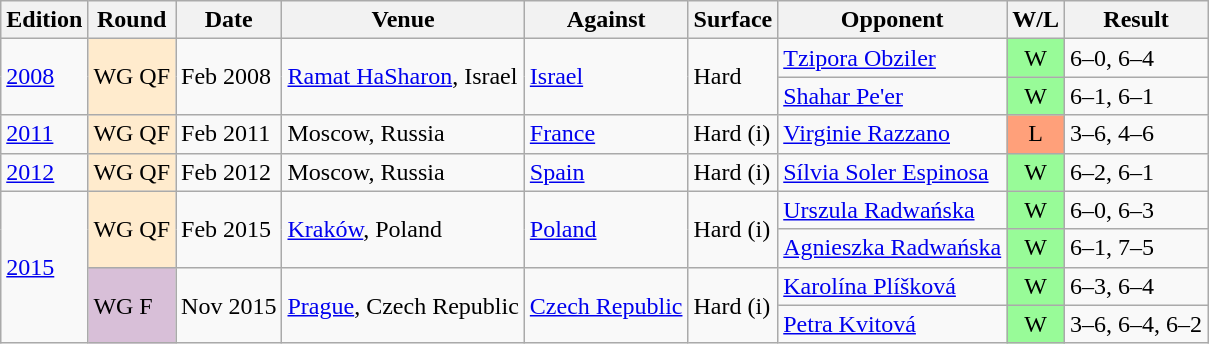<table class="wikitable">
<tr>
<th>Edition</th>
<th>Round</th>
<th>Date</th>
<th>Venue</th>
<th>Against</th>
<th>Surface</th>
<th>Opponent</th>
<th>W/L</th>
<th>Result</th>
</tr>
<tr>
<td rowspan=2><a href='#'>2008</a></td>
<td rowspan=2  bgcolor=ffebcd>WG QF</td>
<td rowspan=2>Feb 2008</td>
<td rowspan=2><a href='#'>Ramat HaSharon</a>, Israel</td>
<td rowspan=2> <a href='#'>Israel</a></td>
<td rowspan=2>Hard</td>
<td><a href='#'>Tzipora Obziler</a></td>
<td style="text-align:center; background:#98fb98;">W</td>
<td>6–0, 6–4</td>
</tr>
<tr>
<td><a href='#'>Shahar Pe'er</a></td>
<td style="text-align:center; background:#98fb98;">W</td>
<td>6–1, 6–1</td>
</tr>
<tr>
<td><a href='#'>2011</a></td>
<td bgcolor=ffebcd>WG QF</td>
<td>Feb 2011</td>
<td>Moscow, Russia</td>
<td> <a href='#'>France</a></td>
<td>Hard (i)</td>
<td><a href='#'>Virginie Razzano</a></td>
<td style="text-align:center; background:#FFA07A;">L</td>
<td>3–6, 4–6</td>
</tr>
<tr>
<td><a href='#'>2012</a></td>
<td bgcolor=ffebcd>WG QF</td>
<td>Feb 2012</td>
<td>Moscow, Russia</td>
<td> <a href='#'>Spain</a></td>
<td>Hard (i)</td>
<td><a href='#'>Sílvia Soler Espinosa</a></td>
<td style="text-align:center; background:#98fb98;">W</td>
<td>6–2, 6–1</td>
</tr>
<tr>
<td rowspan=4><a href='#'>2015</a></td>
<td rowspan=2  bgcolor=ffebcd>WG QF</td>
<td rowspan=2>Feb 2015</td>
<td rowspan=2><a href='#'>Kraków</a>, Poland</td>
<td rowspan=2> <a href='#'>Poland</a></td>
<td rowspan=2>Hard (i)</td>
<td><a href='#'>Urszula Radwańska</a></td>
<td style="text-align:center; background:#98fb98;">W</td>
<td>6–0, 6–3</td>
</tr>
<tr>
<td><a href='#'>Agnieszka Radwańska</a></td>
<td style="text-align:center; background:#98fb98;">W</td>
<td>6–1, 7–5</td>
</tr>
<tr>
<td rowspan=2  bgcolor=thistle>WG F</td>
<td rowspan=2>Nov 2015</td>
<td rowspan=2><a href='#'>Prague</a>, Czech Republic</td>
<td rowspan=2> <a href='#'>Czech Republic</a></td>
<td rowspan=2>Hard (i)</td>
<td><a href='#'>Karolína Plíšková</a></td>
<td style="text-align:center; background:#98fb98;">W</td>
<td>6–3, 6–4</td>
</tr>
<tr>
<td><a href='#'>Petra Kvitová</a></td>
<td style="text-align:center; background:#98fb98;">W</td>
<td>3–6, 6–4, 6–2</td>
</tr>
</table>
